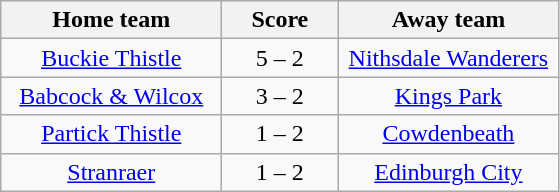<table class="wikitable" style="text-align: center">
<tr>
<th width=140>Home team</th>
<th width=70>Score</th>
<th width=140>Away team</th>
</tr>
<tr>
<td><a href='#'>Buckie Thistle</a></td>
<td>5 – 2</td>
<td><a href='#'>Nithsdale Wanderers</a></td>
</tr>
<tr>
<td><a href='#'>Babcock & Wilcox</a></td>
<td>3 – 2</td>
<td><a href='#'>Kings Park</a></td>
</tr>
<tr>
<td><a href='#'>Partick Thistle</a></td>
<td>1 – 2</td>
<td><a href='#'>Cowdenbeath</a></td>
</tr>
<tr>
<td><a href='#'>Stranraer</a></td>
<td>1 – 2</td>
<td><a href='#'>Edinburgh City</a></td>
</tr>
</table>
